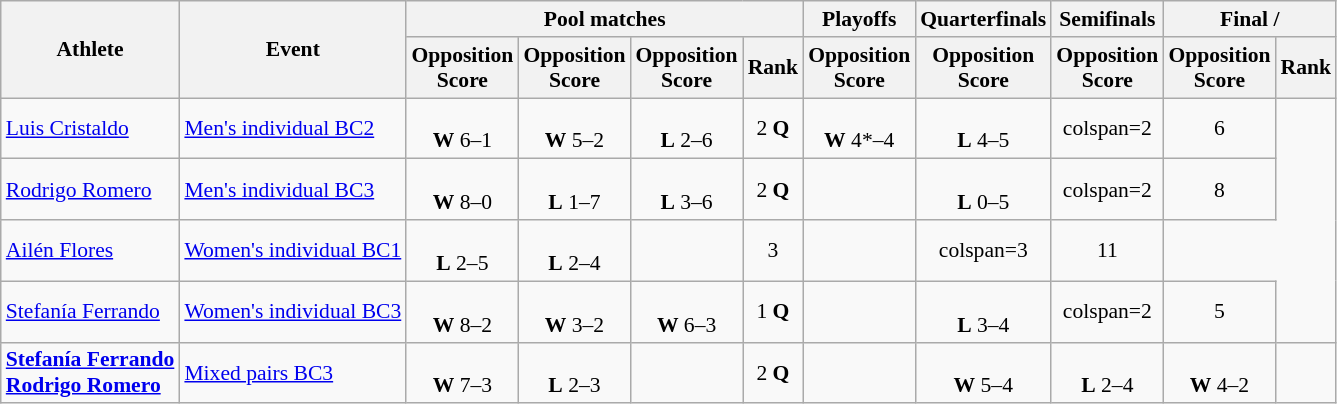<table class=wikitable style="font-size:90%">
<tr>
<th rowspan="2">Athlete</th>
<th rowspan="2">Event</th>
<th colspan="4">Pool matches</th>
<th>Playoffs</th>
<th>Quarterfinals</th>
<th>Semifinals</th>
<th colspan=2>Final / </th>
</tr>
<tr>
<th>Opposition<br>Score</th>
<th>Opposition<br>Score</th>
<th>Opposition<br>Score</th>
<th>Rank</th>
<th>Opposition<br>Score</th>
<th>Opposition<br>Score</th>
<th>Opposition<br>Score</th>
<th>Opposition<br>Score</th>
<th>Rank</th>
</tr>
<tr align=center>
<td align=left><a href='#'>Luis Cristaldo</a></td>
<td align=left><a href='#'>Men's individual BC2</a></td>
<td><br><strong>W</strong> 6–1</td>
<td><br><strong>W</strong> 5–2</td>
<td><br><strong>L</strong> 2–6</td>
<td>2 <strong>Q</strong></td>
<td><br><strong>W</strong> 4*–4</td>
<td><br><strong>L</strong> 4–5</td>
<td>colspan=2 </td>
<td>6</td>
</tr>
<tr align=center>
<td align=left><a href='#'>Rodrigo Romero</a></td>
<td align=left><a href='#'>Men's individual BC3</a></td>
<td><br><strong>W</strong> 8–0</td>
<td><br><strong>L</strong> 1–7</td>
<td><br><strong>L</strong> 3–6</td>
<td>2 <strong>Q</strong></td>
<td></td>
<td><br><strong>L</strong> 0–5</td>
<td>colspan=2 </td>
<td>8</td>
</tr>
<tr align=center>
<td align=left><a href='#'>Ailén Flores</a></td>
<td align=left><a href='#'>Women's individual BC1</a></td>
<td><br><strong>L</strong> 2–5</td>
<td><br><strong>L</strong> 2–4</td>
<td></td>
<td>3</td>
<td></td>
<td>colspan=3 </td>
<td>11</td>
</tr>
<tr align=center>
<td align=left><a href='#'>Stefanía Ferrando</a></td>
<td align=left><a href='#'>Women's individual BC3</a></td>
<td><br><strong>W</strong> 8–2</td>
<td><br><strong>W</strong> 3–2</td>
<td><br><strong>W</strong> 6–3</td>
<td>1 <strong>Q</strong></td>
<td></td>
<td><br><strong>L</strong> 3–4</td>
<td>colspan=2 </td>
<td>5</td>
</tr>
<tr align=center>
<td align=left><strong><a href='#'>Stefanía Ferrando</a></strong><br><strong><a href='#'>Rodrigo Romero</a></strong></td>
<td align=left><a href='#'>Mixed pairs BC3</a></td>
<td><br><strong>W</strong> 7–3</td>
<td><br><strong>L</strong> 2–3</td>
<td></td>
<td>2 <strong>Q</strong></td>
<td></td>
<td><br><strong>W</strong> 5–4</td>
<td><br><strong>L</strong> 2–4</td>
<td><br><strong>W</strong> 4–2</td>
<td></td>
</tr>
</table>
